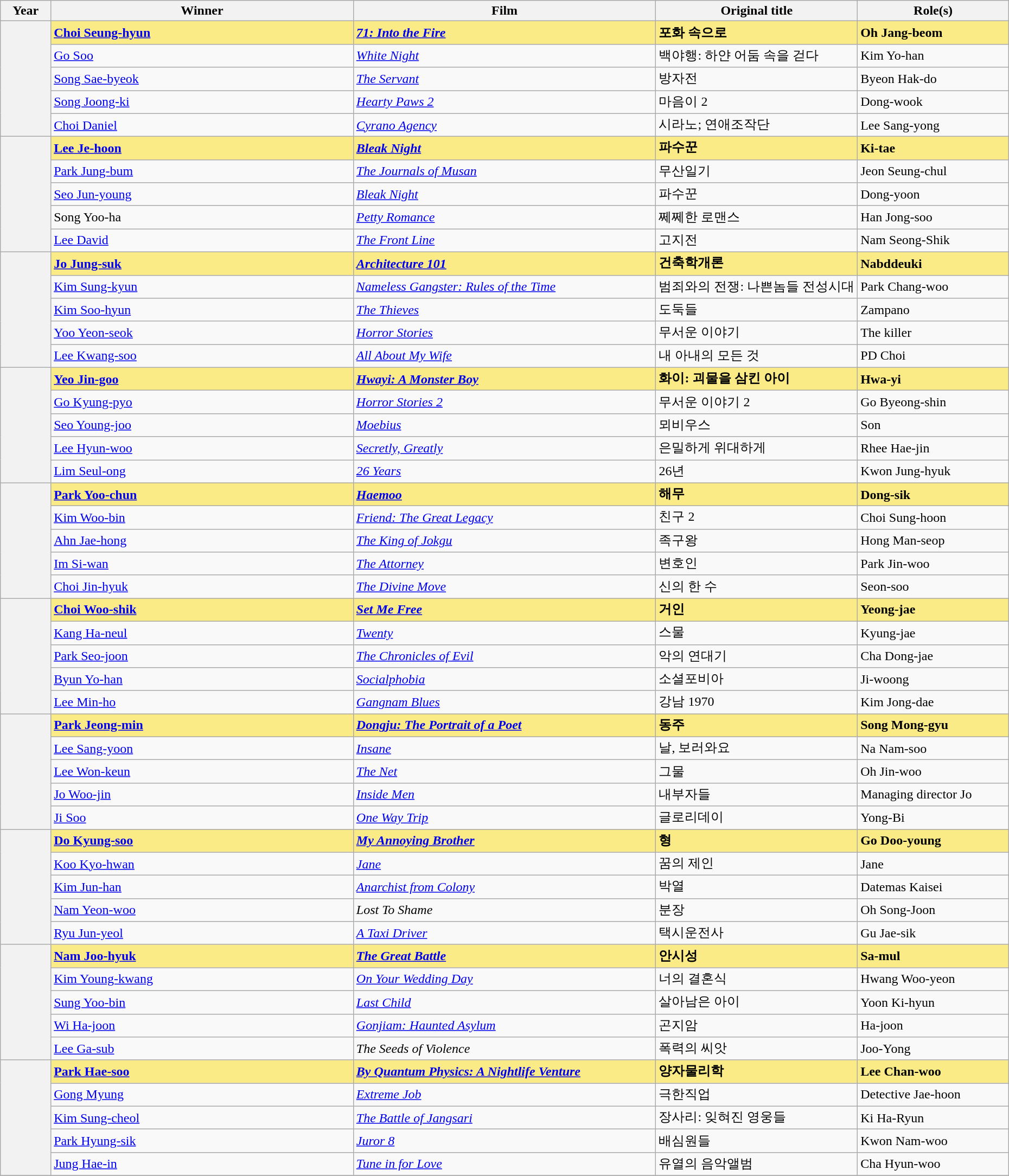<table class="wikitable">
<tr>
<th style="width:5%;">Year</th>
<th style="width:30%;">Winner</th>
<th style="width:30%;">Film</th>
<th style="width:20%;">Original title</th>
<th style="width:20%;">Role(s)</th>
</tr>
<tr>
<th rowspan="5"></th>
<td style="background:#FAEB86;"><strong><a href='#'>Choi Seung-hyun</a></strong></td>
<td style="background:#FAEB86;"><strong><em><a href='#'>71: Into the Fire</a></em></strong></td>
<td style="background:#FAEB86;"><strong>포화 속으로</strong></td>
<td style="background:#FAEB86;"><strong>Oh Jang-beom</strong></td>
</tr>
<tr>
<td><a href='#'>Go Soo</a></td>
<td><em><a href='#'>White Night</a></em></td>
<td>백야행: 하얀 어둠 속을 걷다</td>
<td>Kim Yo-han</td>
</tr>
<tr>
<td><a href='#'>Song Sae-byeok</a></td>
<td><em><a href='#'>The Servant</a></em></td>
<td>방자전</td>
<td>Byeon Hak-do</td>
</tr>
<tr>
<td><a href='#'>Song Joong-ki</a></td>
<td><em><a href='#'>Hearty Paws 2</a></em></td>
<td>마음이 2</td>
<td>Dong-wook</td>
</tr>
<tr>
<td><a href='#'>Choi Daniel</a></td>
<td><em><a href='#'>Cyrano Agency</a></em></td>
<td>시라노; 연애조작단</td>
<td>Lee Sang-yong</td>
</tr>
<tr>
<th rowspan="5"></th>
<td style="background:#FAEB86;"><strong><a href='#'>Lee Je-hoon</a></strong></td>
<td style="background:#FAEB86;"><strong><em><a href='#'>Bleak Night</a></em></strong></td>
<td style="background:#FAEB86;"><strong>파수꾼</strong></td>
<td style="background:#FAEB86;"><strong>Ki-tae</strong></td>
</tr>
<tr>
<td><a href='#'>Park Jung-bum</a></td>
<td><em><a href='#'>The Journals of Musan</a></em></td>
<td>무산일기</td>
<td>Jeon Seung-chul</td>
</tr>
<tr>
<td><a href='#'>Seo Jun-young</a></td>
<td><em><a href='#'>Bleak Night</a></em></td>
<td>파수꾼</td>
<td>Dong-yoon</td>
</tr>
<tr>
<td>Song Yoo-ha</td>
<td><em><a href='#'>Petty Romance</a></em></td>
<td>쩨쩨한 로맨스</td>
<td>Han Jong-soo</td>
</tr>
<tr>
<td><a href='#'>Lee David</a></td>
<td><em><a href='#'>The Front Line</a></em></td>
<td>고지전</td>
<td>Nam Seong-Shik</td>
</tr>
<tr>
<th rowspan="5"></th>
<td style="background:#FAEB86;"><strong><a href='#'>Jo Jung-suk</a></strong></td>
<td style="background:#FAEB86;"><strong><em><a href='#'>Architecture 101</a></em></strong></td>
<td style="background:#FAEB86;"><strong>건축학개론</strong></td>
<td style="background:#FAEB86;"><strong>Nabddeuki</strong></td>
</tr>
<tr>
<td><a href='#'>Kim Sung-kyun</a></td>
<td><em><a href='#'>Nameless Gangster: Rules of the Time</a></em></td>
<td>범죄와의 전쟁: 나쁜놈들 전성시대</td>
<td>Park Chang-woo</td>
</tr>
<tr>
<td><a href='#'>Kim Soo-hyun</a></td>
<td><em><a href='#'>The Thieves</a></em></td>
<td>도둑들</td>
<td>Zampano</td>
</tr>
<tr>
<td><a href='#'>Yoo Yeon-seok</a></td>
<td><em><a href='#'>Horror Stories</a></em></td>
<td>무서운 이야기</td>
<td>The killer</td>
</tr>
<tr>
<td><a href='#'>Lee Kwang-soo</a></td>
<td><em><a href='#'>All About My Wife</a></em></td>
<td>내 아내의 모든 것</td>
<td>PD Choi</td>
</tr>
<tr>
<th rowspan="5"></th>
<td style="background:#FAEB86;"><strong><a href='#'>Yeo Jin-goo</a></strong></td>
<td style="background:#FAEB86;"><strong><em><a href='#'>Hwayi: A Monster Boy</a></em></strong></td>
<td style="background:#FAEB86;"><strong>화이: 괴물을 삼킨 아이</strong></td>
<td style="background:#FAEB86;"><strong>Hwa-yi</strong></td>
</tr>
<tr>
<td><a href='#'>Go Kyung-pyo</a></td>
<td><em><a href='#'>Horror Stories 2</a></em></td>
<td>무서운 이야기 2</td>
<td>Go Byeong-shin</td>
</tr>
<tr>
<td><a href='#'>Seo Young-joo</a></td>
<td><em><a href='#'>Moebius</a></em></td>
<td>뫼비우스</td>
<td>Son</td>
</tr>
<tr>
<td><a href='#'>Lee Hyun-woo</a></td>
<td><em><a href='#'>Secretly, Greatly</a></em></td>
<td>은밀하게 위대하게</td>
<td>Rhee Hae-jin</td>
</tr>
<tr>
<td><a href='#'>Lim Seul-ong</a></td>
<td><em><a href='#'>26 Years</a></em></td>
<td>26년</td>
<td>Kwon Jung-hyuk</td>
</tr>
<tr>
<th rowspan="5"></th>
<td style="background:#FAEB86;"><strong><a href='#'>Park Yoo-chun</a></strong></td>
<td style="background:#FAEB86;"><strong><em><a href='#'>Haemoo</a></em></strong></td>
<td style="background:#FAEB86;"><strong>해무</strong></td>
<td style="background:#FAEB86;"><strong>Dong-sik</strong></td>
</tr>
<tr>
<td><a href='#'>Kim Woo-bin</a></td>
<td><em><a href='#'>Friend: The Great Legacy</a></em></td>
<td>친구 2</td>
<td>Choi Sung-hoon</td>
</tr>
<tr>
<td><a href='#'>Ahn Jae-hong</a></td>
<td><em><a href='#'>The King of Jokgu</a></em></td>
<td>족구왕</td>
<td>Hong Man-seop</td>
</tr>
<tr>
<td><a href='#'>Im Si-wan</a></td>
<td><em><a href='#'>The Attorney</a></em></td>
<td>변호인</td>
<td>Park Jin-woo</td>
</tr>
<tr>
<td><a href='#'>Choi Jin-hyuk</a></td>
<td><em><a href='#'>The Divine Move</a></em></td>
<td>신의 한 수</td>
<td>Seon-soo</td>
</tr>
<tr>
<th rowspan="5"></th>
<td style="background:#FAEB86;"><strong><a href='#'>Choi Woo-shik</a></strong></td>
<td style="background:#FAEB86;"><strong><em><a href='#'>Set Me Free</a></em></strong></td>
<td style="background:#FAEB86;"><strong>거인</strong></td>
<td style="background:#FAEB86;"><strong>Yeong-jae</strong></td>
</tr>
<tr>
<td><a href='#'>Kang Ha-neul</a></td>
<td><em><a href='#'>Twenty</a></em></td>
<td>스물</td>
<td>Kyung-jae</td>
</tr>
<tr>
<td><a href='#'>Park Seo-joon</a></td>
<td><em><a href='#'>The Chronicles of Evil</a></em></td>
<td>악의 연대기</td>
<td>Cha Dong-jae</td>
</tr>
<tr>
<td><a href='#'>Byun Yo-han</a></td>
<td><em><a href='#'>Socialphobia</a></em></td>
<td>소셜포비아</td>
<td>Ji-woong</td>
</tr>
<tr>
<td><a href='#'>Lee Min-ho</a></td>
<td><em><a href='#'>Gangnam Blues</a></em></td>
<td>강남 1970</td>
<td>Kim Jong-dae</td>
</tr>
<tr>
<th rowspan="5"></th>
<td style="background:#FAEB86;"><strong><a href='#'>Park Jeong-min</a></strong></td>
<td style="background:#FAEB86;"><strong><em><a href='#'>Dongju: The Portrait of a Poet</a></em></strong></td>
<td style="background:#FAEB86;"><strong>동주</strong></td>
<td style="background:#FAEB86;"><strong>Song Mong-gyu</strong></td>
</tr>
<tr>
<td><a href='#'>Lee Sang-yoon</a></td>
<td><em><a href='#'>Insane</a></em></td>
<td>날, 보러와요</td>
<td>Na Nam-soo</td>
</tr>
<tr>
<td><a href='#'>Lee Won-keun</a></td>
<td><em><a href='#'>The Net</a></em></td>
<td>그물</td>
<td>Oh Jin-woo</td>
</tr>
<tr>
<td><a href='#'>Jo Woo-jin</a></td>
<td><em><a href='#'>Inside Men</a></em></td>
<td>내부자들</td>
<td>Managing director Jo</td>
</tr>
<tr>
<td><a href='#'>Ji Soo</a></td>
<td><em><a href='#'>One Way Trip</a></em></td>
<td>글로리데이</td>
<td>Yong-Bi</td>
</tr>
<tr>
<th rowspan="5"></th>
<td style="background:#FAEB86;"><strong><a href='#'>Do Kyung-soo</a></strong></td>
<td style="background:#FAEB86;"><strong><em><a href='#'>My Annoying Brother</a></em></strong></td>
<td style="background:#FAEB86;"><strong>형</strong></td>
<td style="background:#FAEB86;"><strong>Go Doo-young</strong></td>
</tr>
<tr>
<td><a href='#'>Koo Kyo-hwan</a></td>
<td><em><a href='#'>Jane</a></em></td>
<td>꿈의 제인</td>
<td>Jane</td>
</tr>
<tr>
<td><a href='#'>Kim Jun-han</a></td>
<td><em><a href='#'>Anarchist from Colony</a></em></td>
<td>박열</td>
<td>Datemas Kaisei</td>
</tr>
<tr>
<td><a href='#'>Nam Yeon-woo</a></td>
<td><em>Lost To Shame</em></td>
<td>분장</td>
<td>Oh Song-Joon</td>
</tr>
<tr>
<td><a href='#'>Ryu Jun-yeol</a></td>
<td><em><a href='#'>A Taxi Driver</a></em></td>
<td>택시운전사</td>
<td>Gu Jae-sik</td>
</tr>
<tr>
<th rowspan="5"></th>
<td style="background:#FAEB86;"><strong><a href='#'>Nam Joo-hyuk</a></strong></td>
<td style="background:#FAEB86;"><strong><em><a href='#'>The Great Battle</a></em></strong></td>
<td style="background:#FAEB86;"><strong>안시성</strong></td>
<td style="background:#FAEB86;"><strong>Sa-mul</strong></td>
</tr>
<tr>
<td><a href='#'>Kim Young-kwang</a></td>
<td><em><a href='#'>On Your Wedding Day</a></em></td>
<td>너의 결혼식</td>
<td>Hwang Woo-yeon</td>
</tr>
<tr>
<td><a href='#'>Sung Yoo-bin</a></td>
<td><em><a href='#'>Last Child</a></em></td>
<td>살아남은 아이</td>
<td>Yoon Ki-hyun</td>
</tr>
<tr>
<td><a href='#'>Wi Ha-joon</a></td>
<td><em><a href='#'>Gonjiam: Haunted Asylum</a></em></td>
<td>곤지암</td>
<td>Ha-joon</td>
</tr>
<tr>
<td><a href='#'>Lee Ga-sub</a></td>
<td><em>The Seeds of Violence</em></td>
<td>폭력의 씨앗</td>
<td>Joo-Yong</td>
</tr>
<tr>
<th rowspan="5"></th>
<td style="background:#FAEB86;"><strong><a href='#'>Park Hae-soo</a></strong></td>
<td style="background:#FAEB86;"><strong><em><a href='#'>By Quantum Physics: A Nightlife Venture</a></em></strong></td>
<td style="background:#FAEB86;"><strong>양자물리학</strong></td>
<td style="background:#FAEB86;"><strong>Lee Chan-woo</strong></td>
</tr>
<tr>
<td><a href='#'>Gong Myung</a></td>
<td><em><a href='#'>Extreme Job</a></em></td>
<td>극한직업</td>
<td>Detective Jae-hoon</td>
</tr>
<tr>
<td><a href='#'>Kim Sung-cheol</a></td>
<td><em><a href='#'>The Battle of Jangsari</a></em></td>
<td>장사리: 잊혀진 영웅들</td>
<td>Ki Ha-Ryun</td>
</tr>
<tr>
<td><a href='#'>Park Hyung-sik</a></td>
<td><em><a href='#'>Juror 8</a></em></td>
<td>배심원들</td>
<td>Kwon Nam-woo</td>
</tr>
<tr>
<td><a href='#'>Jung Hae-in</a></td>
<td><em><a href='#'>Tune in for Love</a></em></td>
<td>유열의 음악앨범</td>
<td>Cha Hyun-woo</td>
</tr>
<tr>
</tr>
</table>
